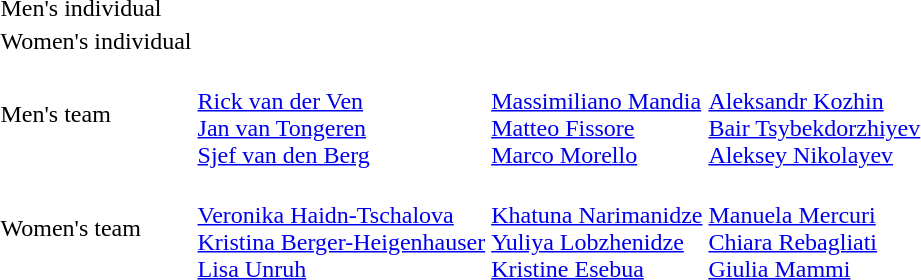<table>
<tr>
<td>Men's individual</td>
<td></td>
<td></td>
<td></td>
</tr>
<tr>
<td>Women's individual</td>
<td></td>
<td></td>
<td></td>
</tr>
<tr>
<td>Men's team</td>
<td><br><a href='#'>Rick van der Ven</a><br><a href='#'>Jan van Tongeren</a><br><a href='#'>Sjef van den Berg</a></td>
<td><br><a href='#'>Massimiliano Mandia</a><br><a href='#'>Matteo Fissore</a><br><a href='#'>Marco Morello</a></td>
<td><br><a href='#'>Aleksandr Kozhin</a><br><a href='#'>Bair Tsybekdorzhiyev</a><br><a href='#'>Aleksey Nikolayev</a></td>
</tr>
<tr>
<td>Women's team</td>
<td><br><a href='#'>Veronika Haidn-Tschalova</a><br><a href='#'>Kristina Berger-Heigenhauser</a><br><a href='#'>Lisa Unruh</a></td>
<td><br><a href='#'>Khatuna Narimanidze</a><br><a href='#'>Yuliya Lobzhenidze</a><br><a href='#'>Kristine Esebua</a></td>
<td><br><a href='#'>Manuela Mercuri</a><br><a href='#'>Chiara Rebagliati</a><br><a href='#'>Giulia Mammi</a></td>
</tr>
</table>
